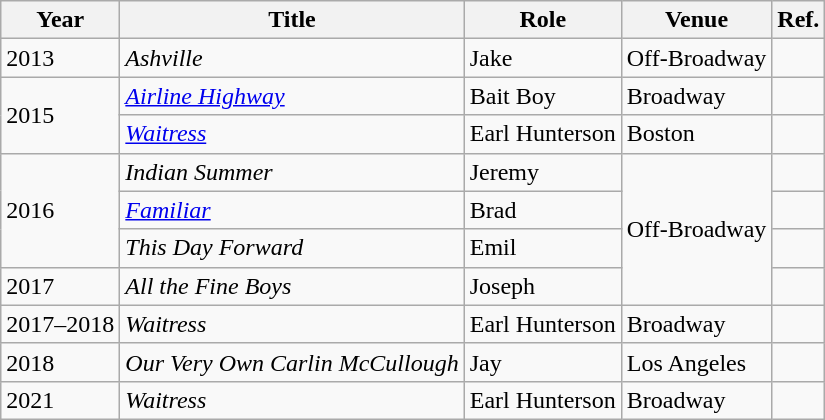<table class="wikitable sortable">
<tr>
<th>Year</th>
<th>Title</th>
<th>Role</th>
<th>Venue</th>
<th>Ref.</th>
</tr>
<tr>
<td>2013</td>
<td><em>Ashville</em></td>
<td>Jake</td>
<td>Off-Broadway</td>
<td></td>
</tr>
<tr>
<td rowspan="2">2015</td>
<td><em><a href='#'>Airline Highway</a></em></td>
<td>Bait Boy</td>
<td>Broadway</td>
<td></td>
</tr>
<tr>
<td><em><a href='#'>Waitress</a></em></td>
<td>Earl Hunterson</td>
<td>Boston</td>
<td></td>
</tr>
<tr>
<td rowspan="3">2016</td>
<td><em>Indian Summer</em></td>
<td>Jeremy</td>
<td rowspan="4">Off-Broadway</td>
<td></td>
</tr>
<tr>
<td><em><a href='#'>Familiar</a></em></td>
<td>Brad</td>
<td></td>
</tr>
<tr>
<td><em>This Day Forward</em></td>
<td>Emil</td>
<td></td>
</tr>
<tr>
<td>2017</td>
<td><em>All the Fine Boys</em></td>
<td>Joseph</td>
<td></td>
</tr>
<tr>
<td>2017–2018</td>
<td><em>Waitress</em></td>
<td>Earl Hunterson</td>
<td>Broadway</td>
<td></td>
</tr>
<tr>
<td>2018</td>
<td><em>Our Very Own Carlin McCullough</em></td>
<td>Jay</td>
<td>Los Angeles</td>
<td></td>
</tr>
<tr>
<td>2021</td>
<td><em>Waitress</em></td>
<td>Earl Hunterson</td>
<td>Broadway</td>
<td></td>
</tr>
</table>
